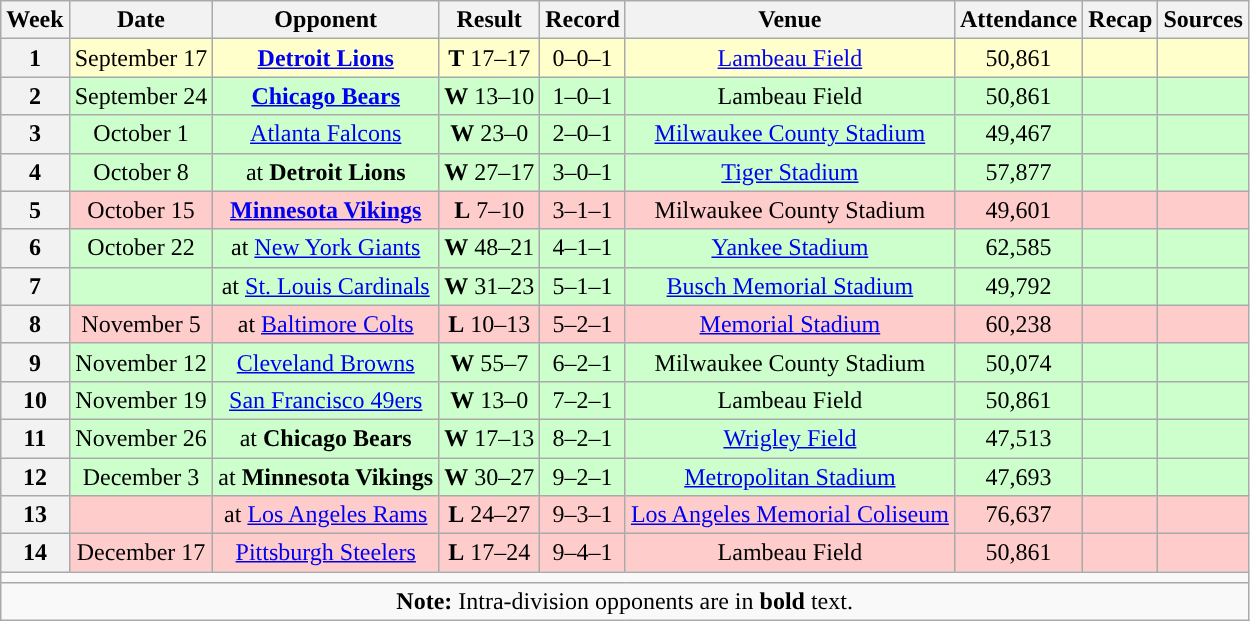<table class="wikitable" style="text-align:center">
<tr>
<th>Week</th>
<th>Date</th>
<th>Opponent</th>
<th>Result</th>
<th>Record</th>
<th>Venue</th>
<th>Attendance</th>
<th>Recap</th>
<th>Sources</th>
</tr>
<tr style="background:#ffc">
<th>1</th>
<td>September 17</td>
<td><strong><a href='#'>Detroit Lions</a></strong></td>
<td><strong>T</strong> 17–17</td>
<td>0–0–1</td>
<td><a href='#'>Lambeau Field</a></td>
<td>50,861</td>
<td></td>
<td></td>
</tr>
<tr style="background:#cfc">
<th>2</th>
<td>September 24</td>
<td><strong><a href='#'>Chicago Bears</a></strong></td>
<td><strong>W</strong> 13–10</td>
<td>1–0–1</td>
<td>Lambeau Field</td>
<td>50,861</td>
<td></td>
<td></td>
</tr>
<tr style="background:#cfc">
<th>3</th>
<td>October 1</td>
<td><a href='#'>Atlanta Falcons</a></td>
<td><strong>W</strong> 23–0</td>
<td>2–0–1</td>
<td><a href='#'>Milwaukee County Stadium</a></td>
<td>49,467</td>
<td></td>
<td></td>
</tr>
<tr style="background:#cfc">
<th>4</th>
<td>October 8</td>
<td>at <strong>Detroit Lions</strong></td>
<td><strong>W</strong> 27–17</td>
<td>3–0–1</td>
<td><a href='#'>Tiger Stadium</a></td>
<td>57,877</td>
<td></td>
<td></td>
</tr>
<tr style="background:#fcc">
<th>5</th>
<td>October 15</td>
<td><strong><a href='#'>Minnesota Vikings</a></strong></td>
<td><strong>L</strong> 7–10</td>
<td>3–1–1</td>
<td>Milwaukee County Stadium</td>
<td>49,601</td>
<td></td>
<td></td>
</tr>
<tr style="background:#cfc">
<th>6</th>
<td>October 22</td>
<td>at <a href='#'>New York Giants</a></td>
<td><strong>W</strong> 48–21</td>
<td>4–1–1</td>
<td><a href='#'>Yankee Stadium</a></td>
<td>62,585</td>
<td></td>
<td></td>
</tr>
<tr style="background:#cfc">
<th>7</th>
<td></td>
<td>at <a href='#'>St. Louis Cardinals</a></td>
<td><strong>W</strong> 31–23</td>
<td>5–1–1</td>
<td><a href='#'>Busch Memorial Stadium</a></td>
<td>49,792</td>
<td></td>
<td></td>
</tr>
<tr style="background:#fcc">
<th>8</th>
<td>November 5</td>
<td>at <a href='#'>Baltimore Colts</a></td>
<td><strong>L</strong> 10–13</td>
<td>5–2–1</td>
<td><a href='#'>Memorial Stadium</a></td>
<td>60,238</td>
<td></td>
<td></td>
</tr>
<tr style="background:#cfc">
<th>9</th>
<td>November 12</td>
<td><a href='#'>Cleveland Browns</a></td>
<td><strong>W</strong> 55–7</td>
<td>6–2–1</td>
<td>Milwaukee County Stadium</td>
<td>50,074</td>
<td></td>
<td></td>
</tr>
<tr style="background:#cfc">
<th>10</th>
<td>November 19</td>
<td><a href='#'>San Francisco 49ers</a></td>
<td><strong>W</strong> 13–0</td>
<td>7–2–1</td>
<td>Lambeau Field</td>
<td>50,861</td>
<td></td>
<td></td>
</tr>
<tr style="background:#cfc">
<th>11</th>
<td>November 26</td>
<td>at <strong>Chicago Bears</strong></td>
<td><strong>W</strong> 17–13</td>
<td>8–2–1</td>
<td><a href='#'>Wrigley Field</a></td>
<td>47,513</td>
<td></td>
<td></td>
</tr>
<tr style="background:#cfc">
<th>12</th>
<td>December 3</td>
<td>at <strong>Minnesota Vikings</strong></td>
<td><strong>W</strong> 30–27</td>
<td>9–2–1</td>
<td><a href='#'>Metropolitan Stadium</a></td>
<td>47,693</td>
<td></td>
<td></td>
</tr>
<tr style="background:#fcc">
<th>13</th>
<td></td>
<td>at <a href='#'>Los Angeles Rams</a></td>
<td><strong>L</strong> 24–27</td>
<td>9–3–1</td>
<td><a href='#'>Los Angeles Memorial Coliseum</a></td>
<td>76,637</td>
<td></td>
<td></td>
</tr>
<tr style="background:#fcc">
<th>14</th>
<td>December 17</td>
<td><a href='#'>Pittsburgh Steelers</a></td>
<td><strong>L</strong> 17–24</td>
<td>9–4–1</td>
<td>Lambeau Field</td>
<td>50,861</td>
<td></td>
<td></td>
</tr>
<tr>
<td colspan="10"></td>
</tr>
<tr>
<td colspan="10"><strong>Note:</strong> Intra-division opponents are in <strong>bold</strong> text.</td>
</tr>
</table>
